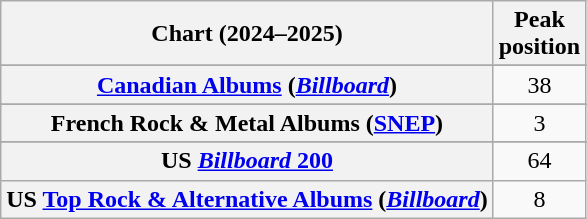<table class="wikitable sortable plainrowheaders" style="text-align:center">
<tr>
<th scope="col">Chart (2024–2025)</th>
<th scope="col">Peak<br>position</th>
</tr>
<tr>
</tr>
<tr>
</tr>
<tr>
</tr>
<tr>
<th scope="row"><a href='#'>Canadian Albums</a> (<em><a href='#'>Billboard</a></em>)</th>
<td>38</td>
</tr>
<tr>
</tr>
<tr>
</tr>
<tr>
</tr>
<tr>
<th scope="row">French Rock & Metal Albums (<a href='#'>SNEP</a>)</th>
<td>3</td>
</tr>
<tr>
</tr>
<tr>
</tr>
<tr>
</tr>
<tr>
</tr>
<tr>
<th scope="row">US <a href='#'><em>Billboard</em> 200</a></th>
<td>64</td>
</tr>
<tr>
<th scope="row">US <a href='#'>Top Rock & Alternative Albums</a> (<em><a href='#'>Billboard</a></em>)</th>
<td>8</td>
</tr>
</table>
